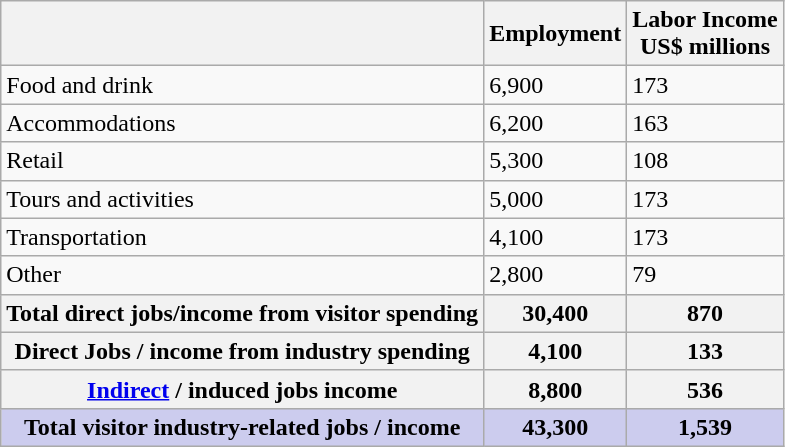<table class="wikitable">
<tr>
<th></th>
<th>Employment</th>
<th>Labor Income<br>US$ millions</th>
</tr>
<tr>
<td>Food and drink</td>
<td>6,900</td>
<td>173</td>
</tr>
<tr>
<td>Accommodations</td>
<td>6,200</td>
<td>163</td>
</tr>
<tr>
<td>Retail</td>
<td>5,300</td>
<td>108</td>
</tr>
<tr>
<td>Tours and activities</td>
<td>5,000</td>
<td>173</td>
</tr>
<tr>
<td>Transportation</td>
<td>4,100</td>
<td>173</td>
</tr>
<tr>
<td>Other</td>
<td>2,800</td>
<td>79</td>
</tr>
<tr>
<th>Total direct jobs/income from visitor spending</th>
<th>30,400</th>
<th>870</th>
</tr>
<tr>
<th>Direct Jobs / income from industry spending</th>
<th>4,100</th>
<th>133</th>
</tr>
<tr>
<th><a href='#'>Indirect</a> / induced jobs income</th>
<th>8,800</th>
<th>536</th>
</tr>
<tr>
<th style="background:#ccccee;">Total visitor industry-related jobs / income</th>
<th style="background:#ccccee;">43,300</th>
<th style="background:#ccccee;">1,539</th>
</tr>
</table>
